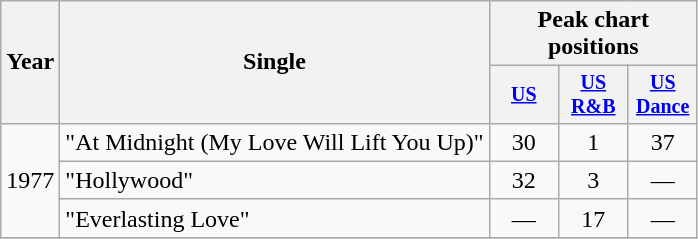<table class="wikitable" style="text-align:center;">
<tr>
<th rowspan="2">Year</th>
<th rowspan="2">Single</th>
<th colspan="3">Peak chart positions</th>
</tr>
<tr style="font-size:smaller;">
<th width="40"><a href='#'>US</a><br></th>
<th width="40"><a href='#'>US<br>R&B</a><br></th>
<th width="40"><a href='#'>US<br>Dance</a><br></th>
</tr>
<tr>
<td rowspan="3">1977</td>
<td align="left">"At Midnight (My Love Will Lift You Up)"</td>
<td>30</td>
<td>1</td>
<td>37</td>
</tr>
<tr>
<td align="left">"Hollywood"</td>
<td>32</td>
<td>3</td>
<td>—</td>
</tr>
<tr>
<td align="left">"Everlasting Love"</td>
<td>—</td>
<td>17</td>
<td>—</td>
</tr>
<tr>
</tr>
</table>
